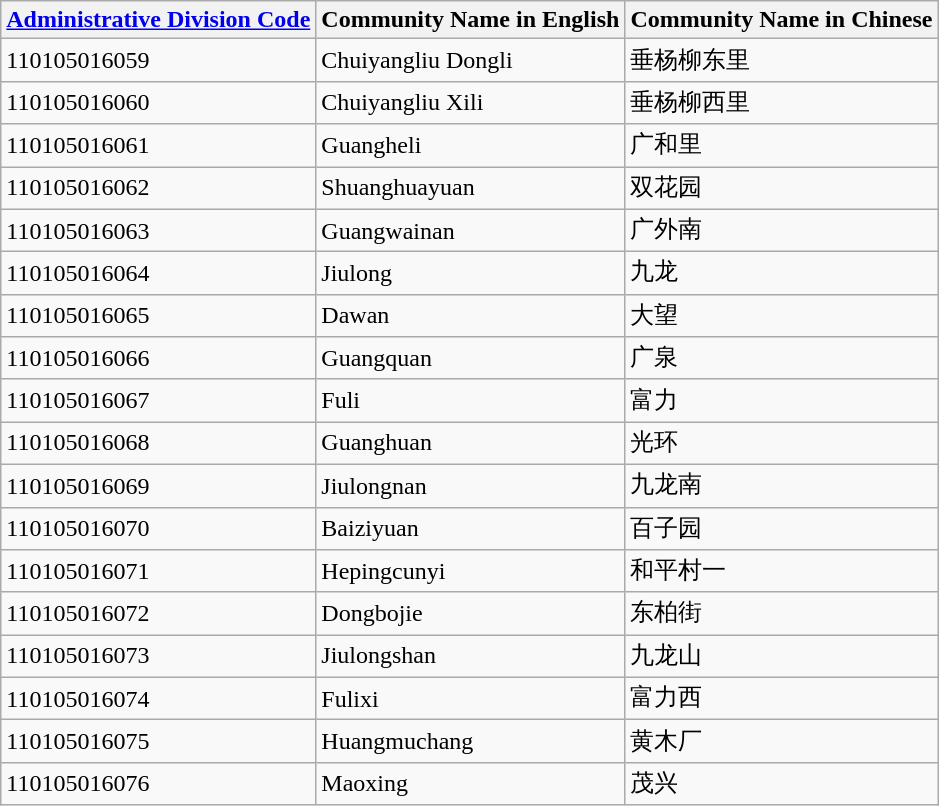<table class="wikitable sortable">
<tr>
<th><a href='#'>Administrative Division Code</a></th>
<th>Community Name in English</th>
<th>Community Name in Chinese</th>
</tr>
<tr>
<td>110105016059</td>
<td>Chuiyangliu Dongli</td>
<td>垂杨柳东里</td>
</tr>
<tr>
<td>110105016060</td>
<td>Chuiyangliu Xili</td>
<td>垂杨柳西里</td>
</tr>
<tr>
<td>110105016061</td>
<td>Guangheli</td>
<td>广和里</td>
</tr>
<tr>
<td>110105016062</td>
<td>Shuanghuayuan</td>
<td>双花园</td>
</tr>
<tr>
<td>110105016063</td>
<td>Guangwainan</td>
<td>广外南</td>
</tr>
<tr>
<td>110105016064</td>
<td>Jiulong</td>
<td>九龙</td>
</tr>
<tr>
<td>110105016065</td>
<td>Dawan</td>
<td>大望</td>
</tr>
<tr>
<td>110105016066</td>
<td>Guangquan</td>
<td>广泉</td>
</tr>
<tr>
<td>110105016067</td>
<td>Fuli</td>
<td>富力</td>
</tr>
<tr>
<td>110105016068</td>
<td>Guanghuan</td>
<td>光环</td>
</tr>
<tr>
<td>110105016069</td>
<td>Jiulongnan</td>
<td>九龙南</td>
</tr>
<tr>
<td>110105016070</td>
<td>Baiziyuan</td>
<td>百子园</td>
</tr>
<tr>
<td>110105016071</td>
<td>Hepingcunyi</td>
<td>和平村一</td>
</tr>
<tr>
<td>110105016072</td>
<td>Dongbojie</td>
<td>东柏街</td>
</tr>
<tr>
<td>110105016073</td>
<td>Jiulongshan</td>
<td>九龙山</td>
</tr>
<tr>
<td>110105016074</td>
<td>Fulixi</td>
<td>富力西</td>
</tr>
<tr>
<td>110105016075</td>
<td>Huangmuchang</td>
<td>黄木厂</td>
</tr>
<tr>
<td>110105016076</td>
<td>Maoxing</td>
<td>茂兴</td>
</tr>
</table>
